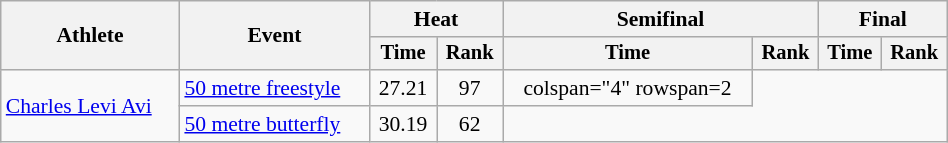<table class="wikitable" style="text-align:center; font-size:90%; width:50%;">
<tr>
<th rowspan="2">Athlete</th>
<th rowspan="2">Event</th>
<th colspan="2">Heat</th>
<th colspan="2">Semifinal</th>
<th colspan="2">Final</th>
</tr>
<tr style="font-size:95%">
<th>Time</th>
<th>Rank</th>
<th>Time</th>
<th>Rank</th>
<th>Time</th>
<th>Rank</th>
</tr>
<tr align=center>
<td align=left rowspan=2><a href='#'>Charles Levi Avi</a></td>
<td align=left><a href='#'>50 metre freestyle</a></td>
<td>27.21</td>
<td>97</td>
<td>colspan="4" rowspan=2 </td>
</tr>
<tr align=center>
<td align=left><a href='#'>50 metre butterfly</a></td>
<td>30.19</td>
<td>62</td>
</tr>
</table>
